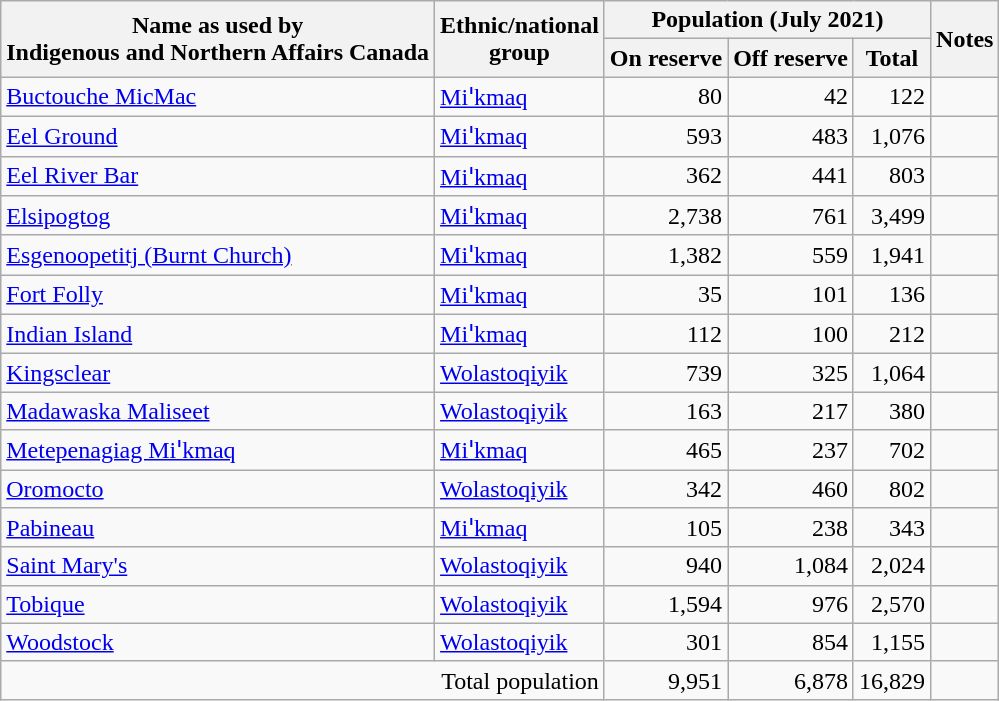<table class="wikitable sortable">
<tr>
<th rowspan=2>Name as used by<br>Indigenous and Northern Affairs Canada</th>
<th rowspan=2>Ethnic/national<br>group</th>
<th colspan="3">Population (July 2021)</th>
<th rowspan=2 class=unsortable>Notes</th>
</tr>
<tr>
<th>On reserve</th>
<th>Off reserve</th>
<th>Total</th>
</tr>
<tr>
<td><a href='#'>Buctouche MicMac</a></td>
<td><a href='#'>Miꞌkmaq</a></td>
<td align=right>80</td>
<td align=right>42</td>
<td align=right>122</td>
<td></td>
</tr>
<tr>
<td><a href='#'>Eel Ground</a></td>
<td><a href='#'>Miꞌkmaq</a></td>
<td align=right>593</td>
<td align=right>483</td>
<td align=right>1,076</td>
<td></td>
</tr>
<tr>
<td><a href='#'>Eel River Bar</a></td>
<td><a href='#'>Miꞌkmaq</a></td>
<td align=right>362</td>
<td align=right>441</td>
<td align=right>803</td>
<td></td>
</tr>
<tr>
<td><a href='#'>Elsipogtog</a></td>
<td><a href='#'>Miꞌkmaq</a></td>
<td align=right>2,738</td>
<td align=right>761</td>
<td align=right>3,499</td>
<td></td>
</tr>
<tr>
<td><a href='#'>Esgenoopetitj (Burnt Church)</a></td>
<td><a href='#'>Miꞌkmaq</a></td>
<td align=right>1,382</td>
<td align=right>559</td>
<td align=right>1,941</td>
<td></td>
</tr>
<tr>
<td><a href='#'>Fort Folly</a></td>
<td><a href='#'>Miꞌkmaq</a></td>
<td align=right>35</td>
<td align=right>101</td>
<td align=right>136</td>
<td></td>
</tr>
<tr>
<td><a href='#'>Indian Island</a></td>
<td><a href='#'>Miꞌkmaq</a></td>
<td align=right>112</td>
<td align=right>100</td>
<td align=right>212</td>
<td></td>
</tr>
<tr>
<td><a href='#'>Kingsclear</a></td>
<td><a href='#'>Wolastoqiyik</a></td>
<td align="right">739</td>
<td align=right>325</td>
<td align=right>1,064</td>
<td></td>
</tr>
<tr>
<td><a href='#'>Madawaska Maliseet</a></td>
<td><a href='#'>Wolastoqiyik</a></td>
<td align="right">163</td>
<td align=right>217</td>
<td align=right>380</td>
<td></td>
</tr>
<tr>
<td><a href='#'>Metepenagiag Miꞌkmaq</a></td>
<td><a href='#'>Miꞌkmaq</a></td>
<td align=right>465</td>
<td align=right>237</td>
<td align=right>702</td>
<td></td>
</tr>
<tr>
<td><a href='#'>Oromocto</a></td>
<td><a href='#'>Wolastoqiyik</a></td>
<td align=right>342</td>
<td align=right>460</td>
<td align=right>802</td>
<td></td>
</tr>
<tr>
<td><a href='#'>Pabineau</a></td>
<td><a href='#'>Miꞌkmaq</a></td>
<td align=right>105</td>
<td align=right>238</td>
<td align=right>343</td>
<td></td>
</tr>
<tr>
<td><a href='#'>Saint Mary's</a></td>
<td><a href='#'>Wolastoqiyik</a></td>
<td align=right>940</td>
<td align=right>1,084</td>
<td align=right>2,024</td>
<td></td>
</tr>
<tr>
<td><a href='#'>Tobique</a></td>
<td><a href='#'>Wolastoqiyik</a></td>
<td align="right">1,594</td>
<td align=right>976</td>
<td align=right>2,570</td>
<td></td>
</tr>
<tr>
<td><a href='#'>Woodstock</a></td>
<td><a href='#'>Wolastoqiyik</a></td>
<td align="right">301</td>
<td align=right>854</td>
<td align=right>1,155</td>
<td></td>
</tr>
<tr class="sortbottom">
<td colspan=2 align=right>Total population</td>
<td align=right>9,951</td>
<td align=right>6,878</td>
<td align=right>16,829</td>
</tr>
</table>
